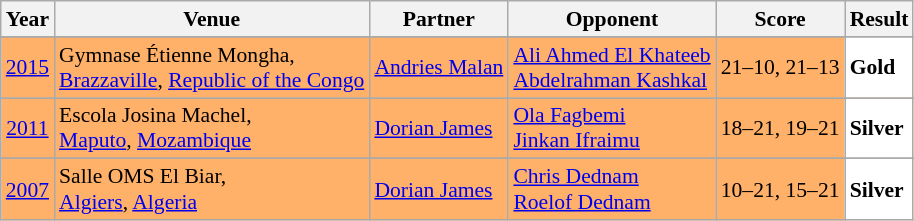<table class="sortable wikitable" style="font-size: 90%;">
<tr>
<th>Year</th>
<th>Venue</th>
<th>Partner</th>
<th>Opponent</th>
<th>Score</th>
<th>Result</th>
</tr>
<tr>
</tr>
<tr style="background:#FFB069">
<td align="center"><a href='#'>2015</a></td>
<td align="left">Gymnase Étienne Mongha,<br><a href='#'>Brazzaville</a>, <a href='#'>Republic of the Congo</a></td>
<td align="left"> <a href='#'>Andries Malan</a></td>
<td align="left"> <a href='#'>Ali Ahmed El Khateeb</a><br> <a href='#'>Abdelrahman Kashkal</a></td>
<td align="left">21–10, 21–13</td>
<td style="text-align:left; background:white"> <strong>Gold</strong></td>
</tr>
<tr>
</tr>
<tr style="background:#FFB069">
<td align="center"><a href='#'>2011</a></td>
<td align="left">Escola Josina Machel,<br><a href='#'>Maputo</a>, <a href='#'>Mozambique</a></td>
<td align="left"> <a href='#'>Dorian James</a></td>
<td align="left"> <a href='#'>Ola Fagbemi</a><br> <a href='#'>Jinkan Ifraimu</a></td>
<td align="left">18–21, 19–21</td>
<td style="text-align:left; background:white"> <strong>Silver</strong></td>
</tr>
<tr>
</tr>
<tr style="background:#FFB069">
<td align="center"><a href='#'>2007</a></td>
<td align="left">Salle OMS El Biar,<br><a href='#'>Algiers</a>, <a href='#'>Algeria</a></td>
<td align="left"> <a href='#'>Dorian James</a></td>
<td align="left"> <a href='#'>Chris Dednam</a><br> <a href='#'>Roelof Dednam</a></td>
<td align="left">10–21, 15–21</td>
<td style="text-align:left; background:white"> <strong>Silver</strong></td>
</tr>
</table>
